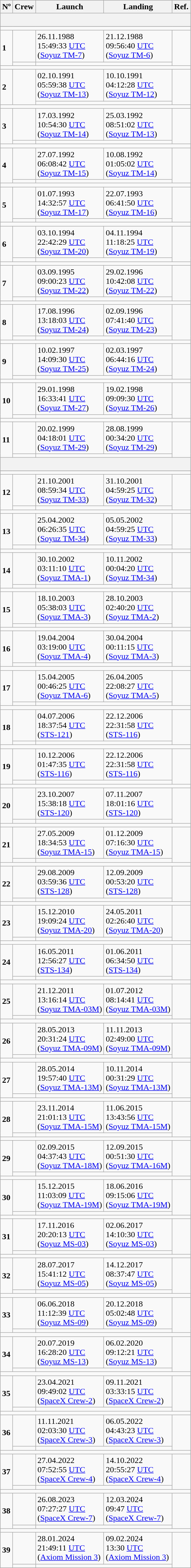<table class="wikitable sticky-header">
<tr>
<th>Nº</th>
<th>Crew</th>
<th>Launch</th>
<th>Landing</th>
<th>Ref.</th>
</tr>
<tr>
<th colspan=5><br></th>
</tr>
<tr style="">
</tr>
<tr>
<td colspan="5"></td>
</tr>
<tr>
<td rowspan="2"><strong>1</strong></td>
<td></td>
<td>26.11.1988<br>15:49:33 <a href='#'>UTC</a><br>(<a href='#'>Soyuz TM-7</a>)</td>
<td>21.12.1988<br>09:56:40 <a href='#'>UTC</a><br>(<a href='#'>Soyuz TM-6</a>)</td>
<td rowspan="2"></td>
</tr>
<tr>
<td></td>
<td colspan="2"></td>
</tr>
<tr>
<td colspan="5"></td>
</tr>
<tr>
<td rowspan="2"><strong>2</strong></td>
<td rowspan="2"></td>
<td>02.10.1991<br>05:59:38 <a href='#'>UTC</a><br>(<a href='#'>Soyuz TM-13</a>)</td>
<td>10.10.1991<br>04:12:28 <a href='#'>UTC</a><br>(<a href='#'>Soyuz TM-12</a>)</td>
<td rowspan="2"></td>
</tr>
<tr>
<td colspan="2"></td>
</tr>
<tr>
<td colspan="5"></td>
</tr>
<tr>
<td rowspan="2"><strong>3</strong></td>
<td></td>
<td>17.03.1992<br>10:54:30 <a href='#'>UTC</a><br>(<a href='#'>Soyuz TM-14</a>)</td>
<td>25.03.1992<br>08:51:02 <a href='#'>UTC</a><br>(<a href='#'>Soyuz TM-13</a>)</td>
<td rowspan="2"></td>
</tr>
<tr>
<td></td>
<td colspan="2"></td>
</tr>
<tr>
<td colspan="5"></td>
</tr>
<tr>
<td rowspan="2"><strong>4</strong></td>
<td></td>
<td>27.07.1992<br>06:08:42 <a href='#'>UTC</a><br>(<a href='#'>Soyuz TM-15</a>)</td>
<td>10.08.1992<br>01:05:02 <a href='#'>UTC</a><br>(<a href='#'>Soyuz TM-14</a>)</td>
<td rowspan="2"></td>
</tr>
<tr>
<td></td>
<td colspan="2"></td>
</tr>
<tr>
<td colspan="5"></td>
</tr>
<tr>
<td rowspan="2"><strong>5</strong></td>
<td></td>
<td>01.07.1993<br>14:32:57 <a href='#'>UTC</a><br>(<a href='#'>Soyuz TM-17</a>)</td>
<td>22.07.1993<br>06:41:50 <a href='#'>UTC</a><br>(<a href='#'>Soyuz TM-16</a>)</td>
<td rowspan="2"></td>
</tr>
<tr>
<td></td>
<td colspan="2"></td>
</tr>
<tr>
<td colspan="5"></td>
</tr>
<tr>
<td rowspan="2"><strong>6</strong></td>
<td></td>
<td>03.10.1994<br>22:42:29 <a href='#'>UTC</a><br>(<a href='#'>Soyuz TM-20</a>)</td>
<td>04.11.1994<br>11:18:25 <a href='#'>UTC</a><br>(<a href='#'>Soyuz TM-19</a>)</td>
<td rowspan="2"></td>
</tr>
<tr>
<td></td>
<td colspan="2"></td>
</tr>
<tr>
<td colspan="5"></td>
</tr>
<tr>
<td rowspan="2"><strong>7</strong></td>
<td></td>
<td>03.09.1995<br>09:00:23 <a href='#'>UTC</a><br>(<a href='#'>Soyuz TM-22</a>)</td>
<td>29.02.1996<br>10:42:08 <a href='#'>UTC</a><br>(<a href='#'>Soyuz TM-22</a>)</td>
<td rowspan="2"></td>
</tr>
<tr>
<td></td>
<td colspan="2"></td>
</tr>
<tr>
<td colspan="5"></td>
</tr>
<tr>
<td rowspan="2"><strong>8</strong></td>
<td></td>
<td>17.08.1996<br>13:18:03 <a href='#'>UTC</a><br>(<a href='#'>Soyuz TM-24</a>)</td>
<td>02.09.1996<br>07:41:40 <a href='#'>UTC</a><br>(<a href='#'>Soyuz TM-23</a>)</td>
<td rowspan="2"></td>
</tr>
<tr>
<td></td>
<td colspan="2"></td>
</tr>
<tr>
<td colspan="5"></td>
</tr>
<tr>
<td rowspan="2"><strong>9</strong></td>
<td></td>
<td>10.02.1997<br>14:09:30 <a href='#'>UTC</a><br>(<a href='#'>Soyuz TM-25</a>)</td>
<td>02.03.1997<br>06:44:16 <a href='#'>UTC</a><br>(<a href='#'>Soyuz TM-24</a>)</td>
<td rowspan="2"></td>
</tr>
<tr>
<td></td>
<td colspan="2"></td>
</tr>
<tr>
<td colspan="5"></td>
</tr>
<tr>
<td rowspan="2"><strong>10</strong></td>
<td></td>
<td>29.01.1998<br>16:33:41 <a href='#'>UTC</a><br>(<a href='#'>Soyuz TM-27</a>)</td>
<td>19.02.1998<br>09:09:30 <a href='#'>UTC</a><br>(<a href='#'>Soyuz TM-26</a>)</td>
<td rowspan="2"></td>
</tr>
<tr>
<td></td>
<td colspan="2"></td>
</tr>
<tr>
<td colspan="5"></td>
</tr>
<tr>
<td rowspan="2"><strong>11</strong></td>
<td></td>
<td>20.02.1999<br>04:18:01 <a href='#'>UTC</a><br>(<a href='#'>Soyuz TM-29</a>)</td>
<td>28.08.1999<br>00:34:20 <a href='#'>UTC</a><br>(<a href='#'>Soyuz TM-29</a>)</td>
<td rowspan="2"></td>
</tr>
<tr>
<td></td>
<td colspan="2"></td>
</tr>
<tr>
<th colspan=5><br></th>
</tr>
<tr style="">
</tr>
<tr>
<td colspan="5"></td>
</tr>
<tr>
<td rowspan="2"><strong>12</strong></td>
<td></td>
<td>21.10.2001<br>08:59:34 <a href='#'>UTC</a><br>(<a href='#'>Soyuz TM-33</a>)</td>
<td>31.10.2001<br>04:59:25 <a href='#'>UTC</a><br>(<a href='#'>Soyuz TM-32</a>)</td>
<td rowspan="2"><br><br></td>
</tr>
<tr>
<td></td>
<td colspan="2"></td>
</tr>
<tr>
<td colspan="5"></td>
</tr>
<tr>
<td rowspan="2"><strong>13</strong></td>
<td></td>
<td>25.04.2002<br>06:26:35 <a href='#'>UTC</a><br>(<a href='#'>Soyuz TM-34</a>)</td>
<td>05.05.2002<br>04:59:25 <a href='#'>UTC</a><br>(<a href='#'>Soyuz TM-33</a>)</td>
<td rowspan="2"><br><br></td>
</tr>
<tr>
<td></td>
<td colspan="2"></td>
</tr>
<tr>
<td colspan="5"></td>
</tr>
<tr>
<td rowspan="2"><strong>14</strong></td>
<td></td>
<td>30.10.2002<br>03:11:10 <a href='#'>UTC</a><br>(<a href='#'>Soyuz TMA-1</a>)</td>
<td>10.11.2002<br>00:04:20 <a href='#'>UTC</a><br>(<a href='#'>Soyuz TM-34</a>)</td>
<td rowspan="2"><br><br></td>
</tr>
<tr>
<td></td>
<td colspan="2"></td>
</tr>
<tr>
<td colspan="5"></td>
</tr>
<tr>
<td rowspan="2"><strong>15</strong></td>
<td></td>
<td>18.10.2003<br>05:38:03 <a href='#'>UTC</a><br>(<a href='#'>Soyuz TMA-3</a>)</td>
<td>28.10.2003<br>02:40:20 <a href='#'>UTC</a><br>(<a href='#'>Soyuz TMA-2</a>)</td>
<td rowspan="2"><br><br></td>
</tr>
<tr>
<td></td>
<td colspan="2"></td>
</tr>
<tr>
<td colspan="5"></td>
</tr>
<tr>
<td rowspan="2"><strong>16</strong></td>
<td></td>
<td>19.04.2004<br>03:19:00 <a href='#'>UTC</a><br>(<a href='#'>Soyuz TMA-4</a>)</td>
<td>30.04.2004<br>00:11:15 <a href='#'>UTC</a><br>(<a href='#'>Soyuz TMA-3</a>)</td>
<td rowspan="2"><br><br></td>
</tr>
<tr>
<td></td>
<td colspan="2"></td>
</tr>
<tr>
<td colspan="5"></td>
</tr>
<tr>
<td rowspan="2"><strong>17</strong></td>
<td></td>
<td>15.04.2005<br>00:46:25 <a href='#'>UTC</a><br>(<a href='#'>Soyuz TMA-6</a>)</td>
<td>26.04.2005<br>22:08:27 <a href='#'>UTC</a><br>(<a href='#'>Soyuz TMA-5</a>)</td>
<td rowspan="2"><br><br></td>
</tr>
<tr>
<td></td>
<td colspan="2"></td>
</tr>
<tr>
<td colspan="5"></td>
</tr>
<tr>
<td rowspan="2"><strong>18</strong></td>
<td></td>
<td>04.07.2006<br>18:37:54 <a href='#'>UTC</a><br>(<a href='#'>STS-121</a>)</td>
<td>22.12.2006<br>22:31:58 <a href='#'>UTC</a><br>(<a href='#'>STS-116</a>)</td>
<td rowspan="2"><br><br></td>
</tr>
<tr>
<td></td>
<td colspan="2"></td>
</tr>
<tr>
<td colspan="5"></td>
</tr>
<tr>
<td rowspan="2"><strong>19</strong></td>
<td></td>
<td>10.12.2006<br>01:47:35 <a href='#'>UTC</a><br>(<a href='#'>STS-116</a>)</td>
<td>22.12.2006<br>22:31:58 <a href='#'>UTC</a><br>(<a href='#'>STS-116</a>)</td>
<td rowspan="2"><br><br></td>
</tr>
<tr>
<td></td>
<td colspan="2"></td>
</tr>
<tr>
<td colspan="5"></td>
</tr>
<tr>
<td rowspan="2"><strong>20</strong></td>
<td></td>
<td>23.10.2007<br>15:38:18 <a href='#'>UTC</a><br>(<a href='#'>STS-120</a>)</td>
<td>07.11.2007<br>18:01:16 <a href='#'>UTC</a><br>(<a href='#'>STS-120</a>)</td>
<td rowspan="2"><br><br></td>
</tr>
<tr>
<td></td>
<td colspan="2"></td>
</tr>
<tr>
<td colspan="5"></td>
</tr>
<tr>
<td rowspan="2"><strong>21</strong></td>
<td></td>
<td>27.05.2009<br>18:34:53 <a href='#'>UTC</a><br>(<a href='#'>Soyuz TMA-15</a>)</td>
<td>01.12.2009<br>07:16:30 <a href='#'>UTC</a><br>(<a href='#'>Soyuz TMA-15</a>)</td>
<td rowspan="2"><br><br></td>
</tr>
<tr>
<td></td>
<td colspan="2"></td>
</tr>
<tr>
<td colspan="5"></td>
</tr>
<tr>
<td rowspan="2"><strong>22</strong></td>
<td></td>
<td>29.08.2009<br>03:59:36 <a href='#'>UTC</a><br>(<a href='#'>STS-128</a>)</td>
<td>12.09.2009<br>00:53:20 <a href='#'>UTC</a><br>(<a href='#'>STS-128</a>)</td>
<td rowspan="2"><br><br></td>
</tr>
<tr>
<td></td>
<td colspan="2"></td>
</tr>
<tr>
<td colspan="5"></td>
</tr>
<tr>
<td rowspan="2"><strong>23</strong></td>
<td></td>
<td>15.12.2010<br>19:09:24 <a href='#'>UTC</a><br>(<a href='#'>Soyuz TMA-20</a>)</td>
<td>24.05.2011<br>02:26:40 <a href='#'>UTC</a><br>(<a href='#'>Soyuz TMA-20</a>)</td>
<td rowspan="2"><br><br></td>
</tr>
<tr>
<td></td>
<td colspan="2"></td>
</tr>
<tr>
<td colspan="5"></td>
</tr>
<tr>
<td rowspan="2"><strong>24</strong></td>
<td></td>
<td>16.05.2011<br>12:56:27 <a href='#'>UTC</a><br>(<a href='#'>STS-134</a>)</td>
<td>01.06.2011<br>06:34:50 <a href='#'>UTC</a><br>(<a href='#'>STS-134</a>)</td>
<td rowspan="2"><br><br></td>
</tr>
<tr>
<td></td>
<td colspan="2"></td>
</tr>
<tr>
<td colspan="5"></td>
</tr>
<tr>
<td rowspan="2"><strong>25</strong></td>
<td></td>
<td>21.12.2011<br>13:16:14 <a href='#'>UTC</a><br>(<a href='#'>Soyuz TMA-03M</a>)</td>
<td>01.07.2012<br>08:14:41 <a href='#'>UTC</a><br>(<a href='#'>Soyuz TMA-03M</a>)</td>
<td rowspan="2"><br><br></td>
</tr>
<tr>
<td></td>
<td colspan="2"></td>
</tr>
<tr>
<td colspan="5"></td>
</tr>
<tr>
<td rowspan="2"><strong>26</strong></td>
<td></td>
<td>28.05.2013<br>20:31:24 <a href='#'>UTC</a><br>(<a href='#'>Soyuz TMA-09M</a>)</td>
<td>11.11.2013<br>02:49:00 <a href='#'>UTC</a><br>(<a href='#'>Soyuz TMA-09M</a>)</td>
<td rowspan="2"><br><br></td>
</tr>
<tr>
<td></td>
<td colspan="2"></td>
</tr>
<tr>
<td colspan="5"></td>
</tr>
<tr>
<td rowspan="2"><strong>27</strong></td>
<td></td>
<td>28.05.2014<br>19:57:40 <a href='#'>UTC</a><br>(<a href='#'>Soyuz TMA-13M</a>)</td>
<td>10.11.2014<br>00:31:29 <a href='#'>UTC</a><br>(<a href='#'>Soyuz TMA-13M</a>)</td>
<td rowspan="2"></td>
</tr>
<tr>
<td></td>
<td colspan="2"></td>
</tr>
<tr>
<td colspan="5"></td>
</tr>
<tr>
<td rowspan="2"><strong>28</strong></td>
<td></td>
<td>23.11.2014<br>21:01:13 <a href='#'>UTC</a><br>(<a href='#'>Soyuz TMA-15M</a>)</td>
<td>11.06.2015<br>13:43:56 <a href='#'>UTC</a><br>(<a href='#'>Soyuz TMA-15M</a>)</td>
<td rowspan="2"></td>
</tr>
<tr>
<td></td>
<td colspan="2"></td>
</tr>
<tr>
<td colspan="5"></td>
</tr>
<tr>
<td rowspan="2"><strong>29</strong></td>
<td></td>
<td>02.09.2015<br>04:37:43 <a href='#'>UTC</a><br>(<a href='#'>Soyuz TMA-18M</a>)</td>
<td>12.09.2015<br>00:51:30 <a href='#'>UTC</a><br>(<a href='#'>Soyuz TMA-16M</a>)</td>
<td rowspan="2"></td>
</tr>
<tr>
<td></td>
<td colspan="2"></td>
</tr>
<tr>
<td colspan="5"></td>
</tr>
<tr>
<td rowspan="2"><strong>30</strong></td>
<td></td>
<td>15.12.2015<br>11:03:09 <a href='#'>UTC</a><br>(<a href='#'>Soyuz TMA-19M</a>)</td>
<td>18.06.2016<br>09:15:06 <a href='#'>UTC</a><br>(<a href='#'>Soyuz TMA-19M</a>)</td>
<td rowspan="2"></td>
</tr>
<tr>
<td></td>
<td colspan="2"></td>
</tr>
<tr>
<td colspan="5"></td>
</tr>
<tr>
<td rowspan="2"><strong>31</strong></td>
<td></td>
<td>17.11.2016<br>20:20:13 <a href='#'>UTC</a><br>(<a href='#'>Soyuz MS-03</a>)</td>
<td>02.06.2017<br>14:10:30 <a href='#'>UTC</a><br>(<a href='#'>Soyuz MS-03</a>)</td>
<td rowspan="2"></td>
</tr>
<tr>
<td></td>
<td colspan="2"></td>
</tr>
<tr>
<td colspan="5"></td>
</tr>
<tr>
<td rowspan="2"><strong>32</strong></td>
<td></td>
<td>28.07.2017<br>15:41:12 <a href='#'>UTC</a><br>(<a href='#'>Soyuz MS-05</a>)</td>
<td>14.12.2017<br>08:37:47 <a href='#'>UTC</a><br>(<a href='#'>Soyuz MS-05</a>)</td>
<td rowspan="2"></td>
</tr>
<tr>
<td></td>
<td colspan="2"></td>
</tr>
<tr>
<td colspan="5"></td>
</tr>
<tr>
<td rowspan="2"><strong>33</strong></td>
<td></td>
<td>06.06.2018<br>11:12:39 <a href='#'>UTC</a><br>(<a href='#'>Soyuz MS-09</a>)</td>
<td>20.12.2018<br>05:02:48 <a href='#'>UTC</a><br>(<a href='#'>Soyuz MS-09</a>)</td>
<td rowspan="2"></td>
</tr>
<tr>
<td></td>
<td colspan="2"></td>
</tr>
<tr>
<td colspan="5"></td>
</tr>
<tr>
<td rowspan="2"><strong>34</strong></td>
<td></td>
<td>20.07.2019<br>16:28:20 <a href='#'>UTC</a><br>(<a href='#'>Soyuz MS-13</a>)</td>
<td>06.02.2020<br>09:12:21 <a href='#'>UTC</a><br>(<a href='#'>Soyuz MS-13</a>)</td>
<td rowspan="2"><br><br></td>
</tr>
<tr>
<td></td>
<td colspan="2"></td>
</tr>
<tr>
<td colspan="5"></td>
</tr>
<tr>
<td rowspan="2"><strong>35</strong></td>
<td></td>
<td>23.04.2021<br>09:49:02 <a href='#'>UTC</a><br>(<a href='#'>SpaceX Crew-2</a>)</td>
<td>09.11.2021<br>03:33:15 <a href='#'>UTC</a><br>(<a href='#'>SpaceX Crew-2</a>)</td>
<td rowspan="2"></td>
</tr>
<tr>
<td></td>
<td colspan="2"></td>
</tr>
<tr>
<td colspan="5"></td>
</tr>
<tr>
<td rowspan="2"><strong>36</strong></td>
<td></td>
<td>11.11.2021<br>02:03:30 <a href='#'>UTC</a><br>(<a href='#'>SpaceX Crew-3</a>)</td>
<td>06.05.2022<br>04:43:23 <a href='#'>UTC</a><br>(<a href='#'>SpaceX Crew-3</a>)</td>
<td rowspan="2"></td>
</tr>
<tr>
<td></td>
<td colspan="2"></td>
</tr>
<tr>
<td colspan="5"></td>
</tr>
<tr>
<td rowspan="2"><strong>37</strong></td>
<td></td>
<td>27.04.2022<br>07:52:55 <a href='#'>UTC</a><br>(<a href='#'>SpaceX Crew-4</a>)</td>
<td>14.10.2022<br>20:55:27 <a href='#'>UTC</a><br>(<a href='#'>SpaceX Crew-4</a>)</td>
<td rowspan="2"></td>
</tr>
<tr>
<td></td>
<td colspan="2"></td>
</tr>
<tr>
<td colspan=5></td>
</tr>
<tr>
<td rowspan="2"><strong>38</strong></td>
<td></td>
<td>26.08.2023<br>07:27:27 <a href='#'>UTC</a><br>(<a href='#'>SpaceX Crew-7</a>)</td>
<td>12.03.2024<br>09:47 <a href='#'>UTC</a><br>(<a href='#'>SpaceX Crew-7</a>)</td>
<td rowspan="2"></td>
</tr>
<tr>
<td></td>
<td colspan="2"></td>
</tr>
<tr>
<td colspan=5></td>
</tr>
<tr>
<td rowspan="2"><strong>39</strong></td>
<td></td>
<td>28.01.2024<br>21:49:11 <a href='#'>UTC</a><br>(<a href='#'>Axiom Mission 3</a>)</td>
<td>09.02.2024<br>13:30 <a href='#'>UTC</a><br>(<a href='#'>Axiom Mission 3</a>)</td>
<td rowspan="2"></td>
</tr>
<tr>
<td></td>
<td colspan="2"></td>
</tr>
</table>
